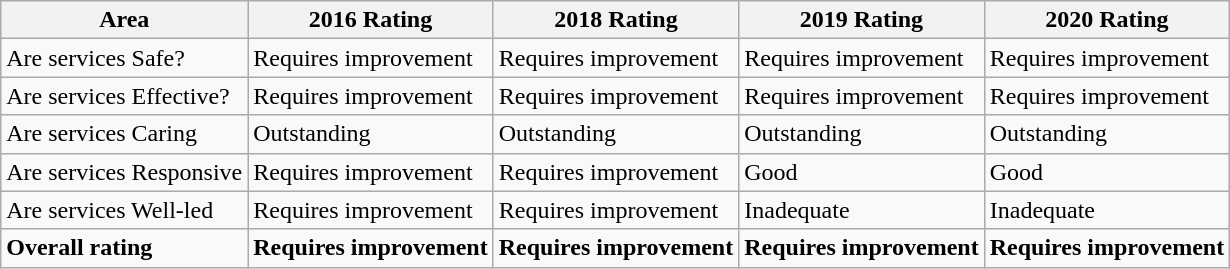<table class="wikitable">
<tr>
<th>Area</th>
<th>2016 Rating</th>
<th>2018 Rating</th>
<th>2019 Rating</th>
<th>2020 Rating</th>
</tr>
<tr>
<td>Are services Safe?</td>
<td>Requires improvement</td>
<td>Requires improvement</td>
<td>Requires improvement</td>
<td>Requires improvement</td>
</tr>
<tr>
<td>Are services Effective?</td>
<td>Requires improvement</td>
<td>Requires improvement</td>
<td>Requires improvement</td>
<td>Requires improvement</td>
</tr>
<tr>
<td>Are services Caring</td>
<td>Outstanding</td>
<td>Outstanding</td>
<td>Outstanding</td>
<td>Outstanding</td>
</tr>
<tr>
<td>Are services Responsive</td>
<td>Requires improvement</td>
<td>Requires improvement</td>
<td>Good</td>
<td>Good</td>
</tr>
<tr>
<td>Are services Well-led</td>
<td>Requires improvement</td>
<td>Requires improvement</td>
<td>Inadequate</td>
<td>Inadequate</td>
</tr>
<tr>
<td><strong>Overall rating</strong></td>
<td><strong>Requires improvement</strong></td>
<td><strong>Requires improvement</strong></td>
<td><strong>Requires improvement</strong></td>
<td><strong>Requires improvement</strong></td>
</tr>
</table>
